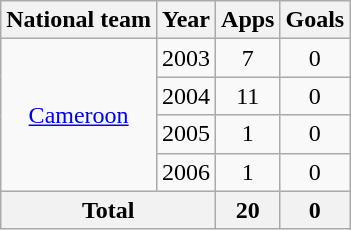<table class="wikitable" style="text-align:center">
<tr>
<th>National team</th>
<th>Year</th>
<th>Apps</th>
<th>Goals</th>
</tr>
<tr>
<td rowspan="4"><a href='#'>Cameroon</a></td>
<td>2003</td>
<td>7</td>
<td>0</td>
</tr>
<tr>
<td>2004</td>
<td>11</td>
<td>0</td>
</tr>
<tr>
<td>2005</td>
<td>1</td>
<td>0</td>
</tr>
<tr>
<td>2006</td>
<td>1</td>
<td>0</td>
</tr>
<tr>
<th colspan="2">Total</th>
<th>20</th>
<th>0</th>
</tr>
</table>
